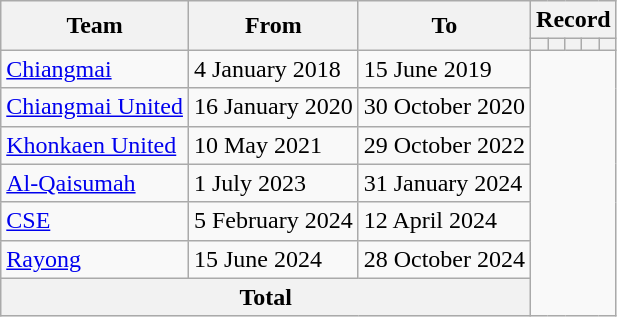<table class="wikitable" style="text-align: center">
<tr>
<th rowspan="2">Team</th>
<th rowspan="2">From</th>
<th rowspan="2">To</th>
<th colspan="5">Record</th>
</tr>
<tr>
<th></th>
<th></th>
<th></th>
<th></th>
<th></th>
</tr>
<tr>
<td align="left"><a href='#'>Chiangmai</a></td>
<td align="left">4 January 2018</td>
<td align="left">15 June 2019<br></td>
</tr>
<tr>
<td align="left"><a href='#'>Chiangmai United</a></td>
<td align="left">16 January 2020</td>
<td align="left">30 October 2020<br></td>
</tr>
<tr>
<td align="left"><a href='#'>Khonkaen United</a></td>
<td align="left">10 May 2021</td>
<td align="left">29 October 2022<br></td>
</tr>
<tr>
<td align="left"><a href='#'>Al-Qaisumah</a></td>
<td align="left">1 July 2023</td>
<td align="left">31 January 2024<br></td>
</tr>
<tr>
<td align="left"><a href='#'>CSE</a></td>
<td align="left">5 February 2024</td>
<td align="left">12 April 2024<br></td>
</tr>
<tr>
<td align="left"><a href='#'>Rayong</a></td>
<td align="left">15 June 2024</td>
<td align="left">28 October 2024<br></td>
</tr>
<tr>
<th colspan="3">Total<br></th>
</tr>
</table>
